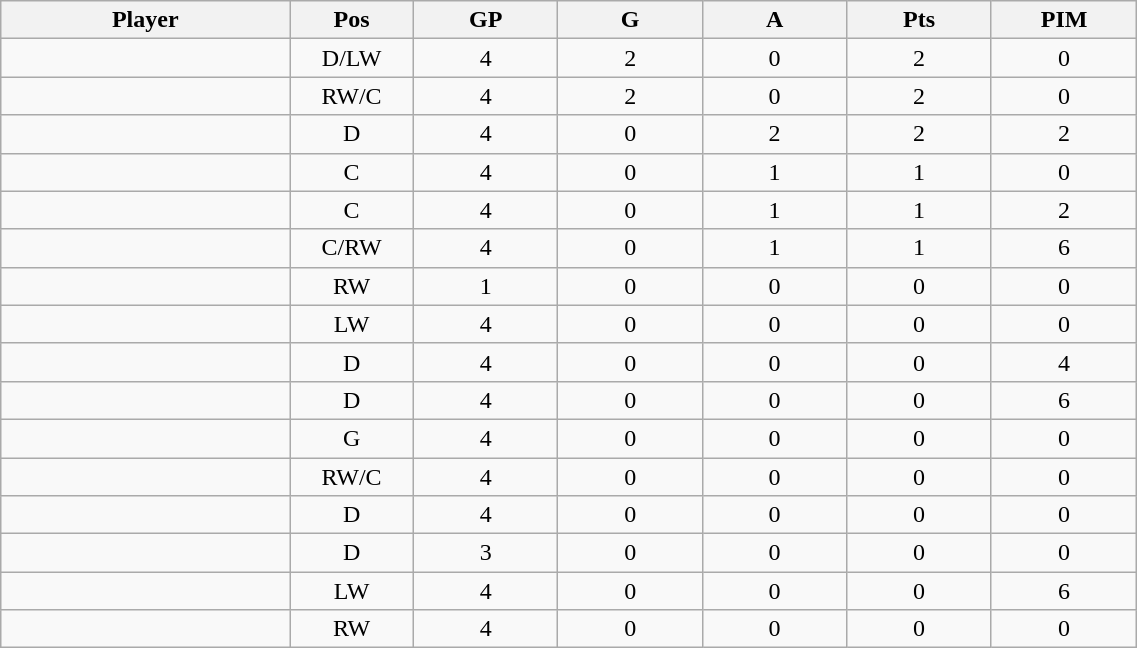<table class="wikitable sortable" width="60%">
<tr ALIGN="center">
<th bgcolor="#DDDDFF" width="10%">Player</th>
<th bgcolor="#DDDDFF" width="3%" title="Position">Pos</th>
<th bgcolor="#DDDDFF" width="5%" title="Games played">GP</th>
<th bgcolor="#DDDDFF" width="5%" title="Goals">G</th>
<th bgcolor="#DDDDFF" width="5%" title="Assists">A</th>
<th bgcolor="#DDDDFF" width="5%" title="Points">Pts</th>
<th bgcolor="#DDDDFF" width="5%" title="Penalties in Minutes">PIM</th>
</tr>
<tr align="center">
<td align="right"></td>
<td>D/LW</td>
<td>4</td>
<td>2</td>
<td>0</td>
<td>2</td>
<td>0</td>
</tr>
<tr align="center">
<td align="right"></td>
<td>RW/C</td>
<td>4</td>
<td>2</td>
<td>0</td>
<td>2</td>
<td>0</td>
</tr>
<tr align="center">
<td align="right"></td>
<td>D</td>
<td>4</td>
<td>0</td>
<td>2</td>
<td>2</td>
<td>2</td>
</tr>
<tr align="center">
<td align="right"></td>
<td>C</td>
<td>4</td>
<td>0</td>
<td>1</td>
<td>1</td>
<td>0</td>
</tr>
<tr align="center">
<td align="right"></td>
<td>C</td>
<td>4</td>
<td>0</td>
<td>1</td>
<td>1</td>
<td>2</td>
</tr>
<tr align="center">
<td align="right"></td>
<td>C/RW</td>
<td>4</td>
<td>0</td>
<td>1</td>
<td>1</td>
<td>6</td>
</tr>
<tr align="center">
<td align="right"></td>
<td>RW</td>
<td>1</td>
<td>0</td>
<td>0</td>
<td>0</td>
<td>0</td>
</tr>
<tr align="center">
<td align="right"></td>
<td>LW</td>
<td>4</td>
<td>0</td>
<td>0</td>
<td>0</td>
<td>0</td>
</tr>
<tr align="center">
<td align="right"></td>
<td>D</td>
<td>4</td>
<td>0</td>
<td>0</td>
<td>0</td>
<td>4</td>
</tr>
<tr align="center">
<td align="right"></td>
<td>D</td>
<td>4</td>
<td>0</td>
<td>0</td>
<td>0</td>
<td>6</td>
</tr>
<tr align="center">
<td align="right"></td>
<td>G</td>
<td>4</td>
<td>0</td>
<td>0</td>
<td>0</td>
<td>0</td>
</tr>
<tr align="center">
<td align="right"></td>
<td>RW/C</td>
<td>4</td>
<td>0</td>
<td>0</td>
<td>0</td>
<td>0</td>
</tr>
<tr align="center">
<td align="right"></td>
<td>D</td>
<td>4</td>
<td>0</td>
<td>0</td>
<td>0</td>
<td>0</td>
</tr>
<tr align="center">
<td align="right"></td>
<td>D</td>
<td>3</td>
<td>0</td>
<td>0</td>
<td>0</td>
<td>0</td>
</tr>
<tr align="center">
<td align="right"></td>
<td>LW</td>
<td>4</td>
<td>0</td>
<td>0</td>
<td>0</td>
<td>6</td>
</tr>
<tr align="center">
<td align="right"></td>
<td>RW</td>
<td>4</td>
<td>0</td>
<td>0</td>
<td>0</td>
<td>0</td>
</tr>
</table>
